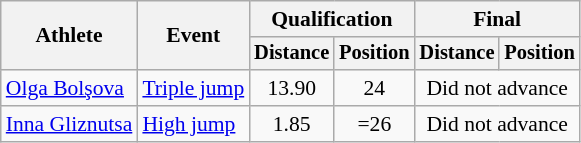<table class=wikitable style="font-size:90%">
<tr>
<th rowspan="2">Athlete</th>
<th rowspan="2">Event</th>
<th colspan="2">Qualification</th>
<th colspan="2">Final</th>
</tr>
<tr style="font-size:95%">
<th>Distance</th>
<th>Position</th>
<th>Distance</th>
<th>Position</th>
</tr>
<tr align=center>
<td align=left><a href='#'>Olga Bolşova</a></td>
<td align=left><a href='#'>Triple jump</a></td>
<td>13.90</td>
<td>24</td>
<td colspan=2>Did not advance</td>
</tr>
<tr align=center>
<td align=left><a href='#'>Inna Gliznutsa</a></td>
<td align=left><a href='#'>High jump</a></td>
<td>1.85</td>
<td>=26</td>
<td colspan=2>Did not advance</td>
</tr>
</table>
